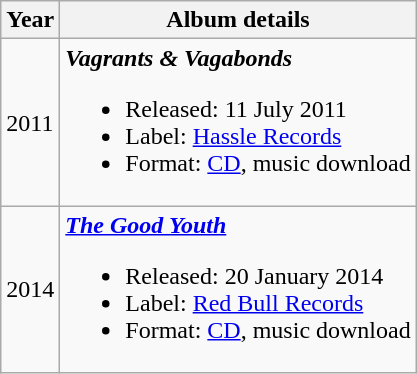<table class="wikitable">
<tr>
<th>Year</th>
<th>Album details</th>
</tr>
<tr>
<td>2011</td>
<td><strong><em>Vagrants & Vagabonds</em></strong><br><ul><li>Released: 11 July 2011</li><li>Label: <a href='#'>Hassle Records</a></li><li>Format: <a href='#'>CD</a>, music download</li></ul></td>
</tr>
<tr>
<td>2014</td>
<td><strong><em><a href='#'>The Good Youth</a></em></strong><br><ul><li>Released: 20 January 2014</li><li>Label: <a href='#'>Red Bull Records</a></li><li>Format: <a href='#'>CD</a>, music download</li></ul></td>
</tr>
</table>
